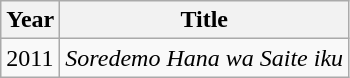<table class="wikitable">
<tr>
<th>Year</th>
<th>Title</th>
</tr>
<tr>
<td>2011</td>
<td><em>Soredemo Hana wa Saite iku</em></td>
</tr>
</table>
